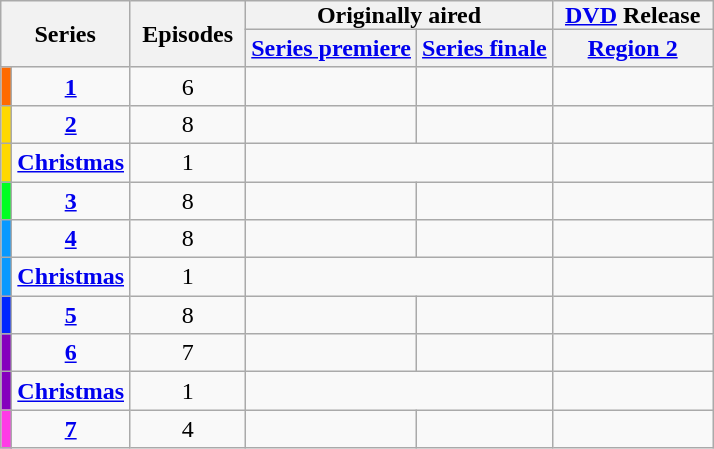<table class="wikitable" style="text-align: center;">
<tr>
<th style="padding: 0 8px;" rowspan="2" colspan="2">Series</th>
<th style="padding: 0 8px;" rowspan="2">Episodes</th>
<th style="padding: 0 8px;" colspan="2">Originally aired</th>
<th style="padding: 0 8px;"><a href='#'>DVD</a> Release</th>
</tr>
<tr>
<th><a href='#'>Series premiere</a></th>
<th><a href='#'>Series finale</a></th>
<th><a href='#'>Region 2</a></th>
</tr>
<tr>
<td style="background: #FF6A00;"></td>
<td><strong><a href='#'>1</a></strong></td>
<td>6</td>
<td></td>
<td></td>
<td></td>
</tr>
<tr>
<td style="background: #FFD800;"></td>
<td><strong><a href='#'>2</a></strong></td>
<td>8</td>
<td></td>
<td></td>
<td></td>
</tr>
<tr>
<td style="background: #FFD800;"></td>
<td><strong><a href='#'>Christmas</a></strong></td>
<td>1</td>
<td colspan="2"></td>
<td></td>
</tr>
<tr>
<td style="background: #00FF21;"></td>
<td><strong><a href='#'>3</a></strong></td>
<td>8</td>
<td></td>
<td></td>
<td></td>
</tr>
<tr>
<td style="background: #0899FF;"></td>
<td><strong><a href='#'>4</a></strong></td>
<td>8</td>
<td></td>
<td></td>
<td></td>
</tr>
<tr>
<td style="background: #0899FF;"></td>
<td><strong><a href='#'>Christmas</a></strong></td>
<td>1</td>
<td colspan="2"></td>
<td></td>
</tr>
<tr>
<td style="background: #0026FF;"></td>
<td><strong><a href='#'>5</a></strong></td>
<td>8</td>
<td></td>
<td></td>
<td></td>
</tr>
<tr>
<td style="background: #8500BD;"></td>
<td><strong><a href='#'>6</a></strong></td>
<td>7</td>
<td></td>
<td></td>
<td></td>
</tr>
<tr>
<td style="background: #8500BD;"></td>
<td><strong><a href='#'>Christmas</a></strong></td>
<td>1</td>
<td colspan="2"></td>
<td></td>
</tr>
<tr>
<td style="background: #FF3BE6;"></td>
<td><strong><a href='#'>7</a></strong></td>
<td>4</td>
<td></td>
<td></td>
<td></td>
</tr>
</table>
